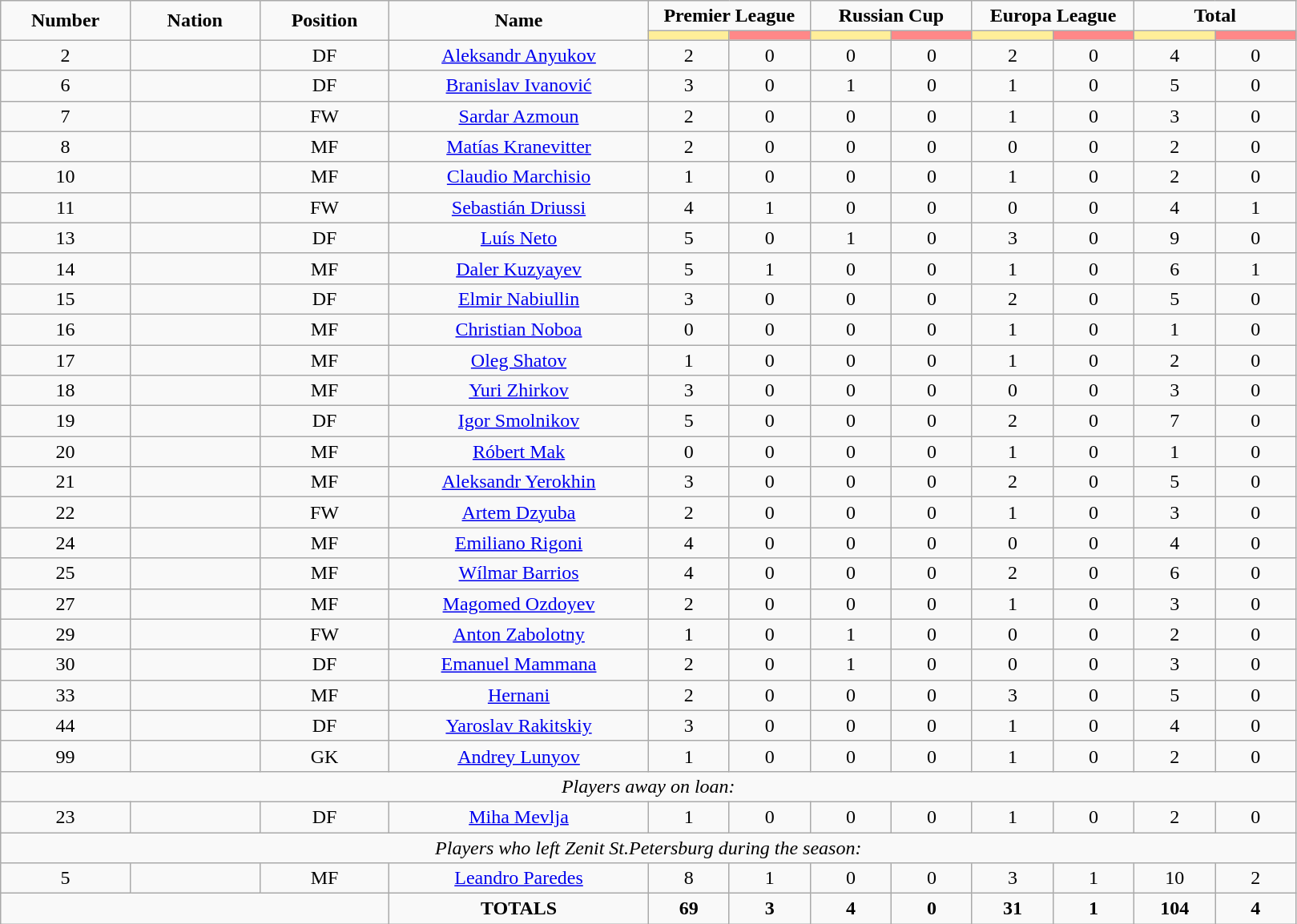<table class="wikitable" style="font-size: 100%; text-align: center;">
<tr>
<td rowspan="2" width="10%" align="center"><strong>Number</strong></td>
<td rowspan="2" width="10%" align="center"><strong>Nation</strong></td>
<td rowspan="2" width="10%" align="center"><strong>Position</strong></td>
<td rowspan="2" width="20%" align="center"><strong>Name</strong></td>
<td colspan="2" align="center"><strong>Premier League</strong></td>
<td colspan="2" align="center"><strong>Russian Cup</strong></td>
<td colspan="2" align="center"><strong>Europa League</strong></td>
<td colspan="2" align="center"><strong>Total</strong></td>
</tr>
<tr>
<th width=60 style="background: #FFEE99"></th>
<th width=60 style="background: #FF8888"></th>
<th width=60 style="background: #FFEE99"></th>
<th width=60 style="background: #FF8888"></th>
<th width=60 style="background: #FFEE99"></th>
<th width=60 style="background: #FF8888"></th>
<th width=60 style="background: #FFEE99"></th>
<th width=60 style="background: #FF8888"></th>
</tr>
<tr>
<td>2</td>
<td></td>
<td>DF</td>
<td><a href='#'>Aleksandr Anyukov</a></td>
<td>2</td>
<td>0</td>
<td>0</td>
<td>0</td>
<td>2</td>
<td>0</td>
<td>4</td>
<td>0</td>
</tr>
<tr>
<td>6</td>
<td></td>
<td>DF</td>
<td><a href='#'>Branislav Ivanović</a></td>
<td>3</td>
<td>0</td>
<td>1</td>
<td>0</td>
<td>1</td>
<td>0</td>
<td>5</td>
<td>0</td>
</tr>
<tr>
<td>7</td>
<td></td>
<td>FW</td>
<td><a href='#'>Sardar Azmoun</a></td>
<td>2</td>
<td>0</td>
<td>0</td>
<td>0</td>
<td>1</td>
<td>0</td>
<td>3</td>
<td>0</td>
</tr>
<tr>
<td>8</td>
<td></td>
<td>MF</td>
<td><a href='#'>Matías Kranevitter</a></td>
<td>2</td>
<td>0</td>
<td>0</td>
<td>0</td>
<td>0</td>
<td>0</td>
<td>2</td>
<td>0</td>
</tr>
<tr>
<td>10</td>
<td></td>
<td>MF</td>
<td><a href='#'>Claudio Marchisio</a></td>
<td>1</td>
<td>0</td>
<td>0</td>
<td>0</td>
<td>1</td>
<td>0</td>
<td>2</td>
<td>0</td>
</tr>
<tr>
<td>11</td>
<td></td>
<td>FW</td>
<td><a href='#'>Sebastián Driussi</a></td>
<td>4</td>
<td>1</td>
<td>0</td>
<td>0</td>
<td>0</td>
<td>0</td>
<td>4</td>
<td>1</td>
</tr>
<tr>
<td>13</td>
<td></td>
<td>DF</td>
<td><a href='#'>Luís Neto</a></td>
<td>5</td>
<td>0</td>
<td>1</td>
<td>0</td>
<td>3</td>
<td>0</td>
<td>9</td>
<td>0</td>
</tr>
<tr>
<td>14</td>
<td></td>
<td>MF</td>
<td><a href='#'>Daler Kuzyayev</a></td>
<td>5</td>
<td>1</td>
<td>0</td>
<td>0</td>
<td>1</td>
<td>0</td>
<td>6</td>
<td>1</td>
</tr>
<tr>
<td>15</td>
<td></td>
<td>DF</td>
<td><a href='#'>Elmir Nabiullin</a></td>
<td>3</td>
<td>0</td>
<td>0</td>
<td>0</td>
<td>2</td>
<td>0</td>
<td>5</td>
<td>0</td>
</tr>
<tr>
<td>16</td>
<td></td>
<td>MF</td>
<td><a href='#'>Christian Noboa</a></td>
<td>0</td>
<td>0</td>
<td>0</td>
<td>0</td>
<td>1</td>
<td>0</td>
<td>1</td>
<td>0</td>
</tr>
<tr>
<td>17</td>
<td></td>
<td>MF</td>
<td><a href='#'>Oleg Shatov</a></td>
<td>1</td>
<td>0</td>
<td>0</td>
<td>0</td>
<td>1</td>
<td>0</td>
<td>2</td>
<td>0</td>
</tr>
<tr>
<td>18</td>
<td></td>
<td>MF</td>
<td><a href='#'>Yuri Zhirkov</a></td>
<td>3</td>
<td>0</td>
<td>0</td>
<td>0</td>
<td>0</td>
<td>0</td>
<td>3</td>
<td>0</td>
</tr>
<tr>
<td>19</td>
<td></td>
<td>DF</td>
<td><a href='#'>Igor Smolnikov</a></td>
<td>5</td>
<td>0</td>
<td>0</td>
<td>0</td>
<td>2</td>
<td>0</td>
<td>7</td>
<td>0</td>
</tr>
<tr>
<td>20</td>
<td></td>
<td>MF</td>
<td><a href='#'>Róbert Mak</a></td>
<td>0</td>
<td>0</td>
<td>0</td>
<td>0</td>
<td>1</td>
<td>0</td>
<td>1</td>
<td>0</td>
</tr>
<tr>
<td>21</td>
<td></td>
<td>MF</td>
<td><a href='#'>Aleksandr Yerokhin</a></td>
<td>3</td>
<td>0</td>
<td>0</td>
<td>0</td>
<td>2</td>
<td>0</td>
<td>5</td>
<td>0</td>
</tr>
<tr>
<td>22</td>
<td></td>
<td>FW</td>
<td><a href='#'>Artem Dzyuba</a></td>
<td>2</td>
<td>0</td>
<td>0</td>
<td>0</td>
<td>1</td>
<td>0</td>
<td>3</td>
<td>0</td>
</tr>
<tr>
<td>24</td>
<td></td>
<td>MF</td>
<td><a href='#'>Emiliano Rigoni</a></td>
<td>4</td>
<td>0</td>
<td>0</td>
<td>0</td>
<td>0</td>
<td>0</td>
<td>4</td>
<td>0</td>
</tr>
<tr>
<td>25</td>
<td></td>
<td>MF</td>
<td><a href='#'>Wílmar Barrios</a></td>
<td>4</td>
<td>0</td>
<td>0</td>
<td>0</td>
<td>2</td>
<td>0</td>
<td>6</td>
<td>0</td>
</tr>
<tr>
<td>27</td>
<td></td>
<td>MF</td>
<td><a href='#'>Magomed Ozdoyev</a></td>
<td>2</td>
<td>0</td>
<td>0</td>
<td>0</td>
<td>1</td>
<td>0</td>
<td>3</td>
<td>0</td>
</tr>
<tr>
<td>29</td>
<td></td>
<td>FW</td>
<td><a href='#'>Anton Zabolotny</a></td>
<td>1</td>
<td>0</td>
<td>1</td>
<td>0</td>
<td>0</td>
<td>0</td>
<td>2</td>
<td>0</td>
</tr>
<tr>
<td>30</td>
<td></td>
<td>DF</td>
<td><a href='#'>Emanuel Mammana</a></td>
<td>2</td>
<td>0</td>
<td>1</td>
<td>0</td>
<td>0</td>
<td>0</td>
<td>3</td>
<td>0</td>
</tr>
<tr>
<td>33</td>
<td></td>
<td>MF</td>
<td><a href='#'>Hernani</a></td>
<td>2</td>
<td>0</td>
<td>0</td>
<td>0</td>
<td>3</td>
<td>0</td>
<td>5</td>
<td>0</td>
</tr>
<tr>
<td>44</td>
<td></td>
<td>DF</td>
<td><a href='#'>Yaroslav Rakitskiy</a></td>
<td>3</td>
<td>0</td>
<td>0</td>
<td>0</td>
<td>1</td>
<td>0</td>
<td>4</td>
<td>0</td>
</tr>
<tr>
<td>99</td>
<td></td>
<td>GK</td>
<td><a href='#'>Andrey Lunyov</a></td>
<td>1</td>
<td>0</td>
<td>0</td>
<td>0</td>
<td>1</td>
<td>0</td>
<td>2</td>
<td>0</td>
</tr>
<tr>
<td colspan="14"><em>Players away on loan:</em></td>
</tr>
<tr>
<td>23</td>
<td></td>
<td>DF</td>
<td><a href='#'>Miha Mevlja</a></td>
<td>1</td>
<td>0</td>
<td>0</td>
<td>0</td>
<td>1</td>
<td>0</td>
<td>2</td>
<td>0</td>
</tr>
<tr>
<td colspan="14"><em>Players who left Zenit St.Petersburg during the season:</em></td>
</tr>
<tr>
<td>5</td>
<td></td>
<td>MF</td>
<td><a href='#'>Leandro Paredes</a></td>
<td>8</td>
<td>1</td>
<td>0</td>
<td>0</td>
<td>3</td>
<td>1</td>
<td>10</td>
<td>2</td>
</tr>
<tr>
<td colspan="3"></td>
<td><strong>TOTALS</strong></td>
<td><strong>69</strong></td>
<td><strong>3</strong></td>
<td><strong>4</strong></td>
<td><strong>0</strong></td>
<td><strong>31</strong></td>
<td><strong>1</strong></td>
<td><strong>104</strong></td>
<td><strong>4</strong></td>
</tr>
</table>
